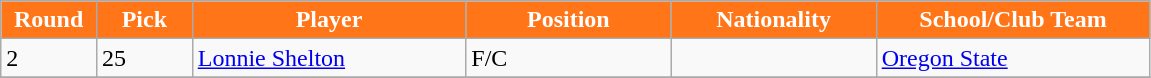<table class="wikitable sortable sortable">
<tr>
<th style="background:#FF7518;color:#FFFFFF;" width="7%">Round</th>
<th style="background:#FF7518;color:#FFFFFF;" width="7%">Pick</th>
<th style="background:#FF7518;color:#FFFFFF;" width="20%">Player</th>
<th style="background:#FF7518;color:#FFFFFF;" width="15%">Position</th>
<th style="background:#FF7518;color:#FFFFFF;" width="15%">Nationality</th>
<th style="background:#FF7518;color:#FFFFFF;" width="20%">School/Club Team</th>
</tr>
<tr>
<td>2</td>
<td>25</td>
<td><a href='#'>Lonnie Shelton</a></td>
<td>F/C</td>
<td></td>
<td><a href='#'>Oregon State</a></td>
</tr>
<tr>
</tr>
</table>
